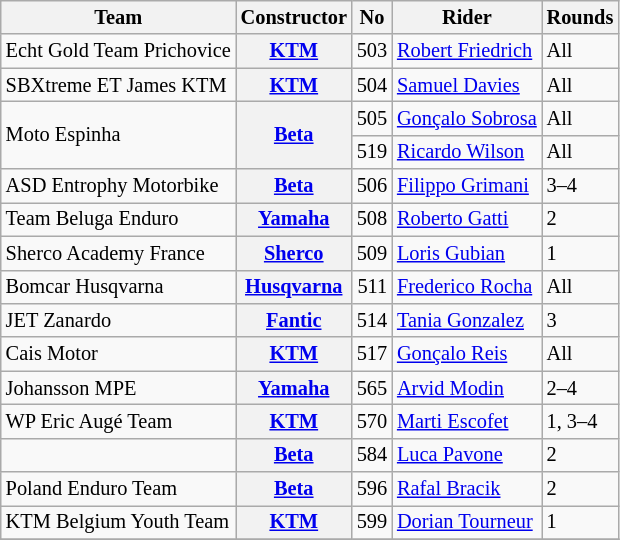<table class="wikitable" style="font-size: 85%;">
<tr>
<th>Team</th>
<th>Constructor</th>
<th>No</th>
<th>Rider</th>
<th>Rounds</th>
</tr>
<tr>
<td>Echt Gold Team Prichovice</td>
<th><a href='#'>KTM</a></th>
<td align="right">503</td>
<td> <a href='#'>Robert Friedrich</a></td>
<td>All</td>
</tr>
<tr>
<td>SBXtreme ET James KTM</td>
<th><a href='#'>KTM</a></th>
<td align="right">504</td>
<td> <a href='#'>Samuel Davies</a></td>
<td>All</td>
</tr>
<tr>
<td rowspan=2>Moto Espinha</td>
<th rowspan=2><a href='#'>Beta</a></th>
<td align="right">505</td>
<td> <a href='#'>Gonçalo Sobrosa</a></td>
<td>All</td>
</tr>
<tr>
<td align="right">519</td>
<td> <a href='#'>Ricardo Wilson</a></td>
<td>All</td>
</tr>
<tr>
<td>ASD Entrophy Motorbike</td>
<th><a href='#'>Beta</a></th>
<td align="right">506</td>
<td> <a href='#'>Filippo Grimani</a></td>
<td>3–4</td>
</tr>
<tr>
<td>Team Beluga Enduro</td>
<th><a href='#'>Yamaha</a></th>
<td align="right">508</td>
<td> <a href='#'>Roberto Gatti</a></td>
<td>2</td>
</tr>
<tr>
<td>Sherco Academy France</td>
<th><a href='#'>Sherco</a></th>
<td align="right">509</td>
<td> <a href='#'>Loris Gubian</a></td>
<td>1</td>
</tr>
<tr>
<td>Bomcar Husqvarna</td>
<th><a href='#'>Husqvarna</a></th>
<td align="right">511</td>
<td> <a href='#'>Frederico Rocha</a></td>
<td>All</td>
</tr>
<tr>
<td>JET Zanardo</td>
<th><a href='#'>Fantic</a></th>
<td align="right">514</td>
<td> <a href='#'>Tania Gonzalez</a></td>
<td>3</td>
</tr>
<tr>
<td>Cais Motor</td>
<th><a href='#'>KTM</a></th>
<td align="right">517</td>
<td> <a href='#'>Gonçalo Reis</a></td>
<td>All</td>
</tr>
<tr>
<td>Johansson MPE</td>
<th><a href='#'>Yamaha</a></th>
<td align="right">565</td>
<td> <a href='#'>Arvid Modin</a></td>
<td>2–4</td>
</tr>
<tr>
<td>WP Eric Augé Team</td>
<th><a href='#'>KTM</a></th>
<td align="right">570</td>
<td> <a href='#'>Marti Escofet</a></td>
<td>1, 3–4</td>
</tr>
<tr>
<td></td>
<th><a href='#'>Beta</a></th>
<td align="right">584</td>
<td> <a href='#'>Luca Pavone</a></td>
<td>2</td>
</tr>
<tr>
<td>Poland Enduro Team</td>
<th><a href='#'>Beta</a></th>
<td align="right">596</td>
<td> <a href='#'>Rafal Bracik</a></td>
<td>2</td>
</tr>
<tr>
<td>KTM Belgium Youth Team</td>
<th><a href='#'>KTM</a></th>
<td align="right">599</td>
<td> <a href='#'>Dorian Tourneur</a></td>
<td>1</td>
</tr>
<tr>
</tr>
</table>
